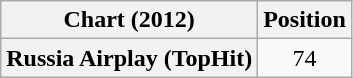<table class="wikitable plainrowheaders" style="text-align:center;">
<tr>
<th scope="col">Chart (2012)</th>
<th scope="col">Position</th>
</tr>
<tr>
<th scope="row">Russia Airplay (TopHit)</th>
<td>74</td>
</tr>
</table>
